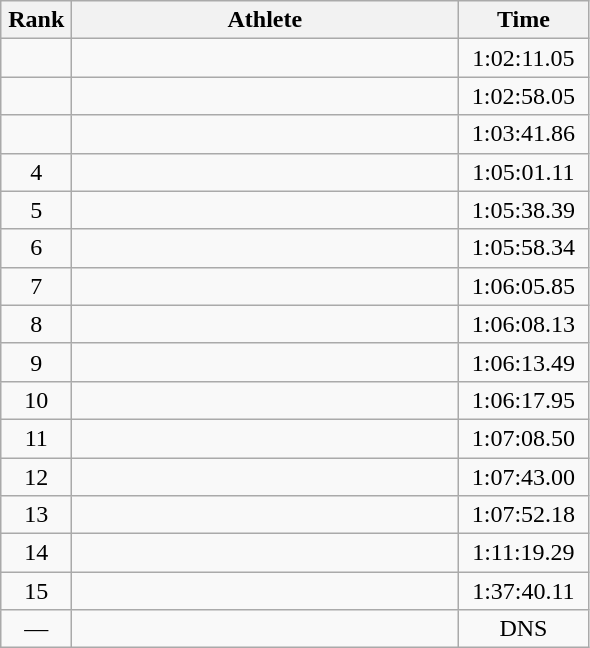<table class=wikitable style="text-align:center">
<tr>
<th width=40>Rank</th>
<th width=250>Athlete</th>
<th width=80>Time</th>
</tr>
<tr>
<td></td>
<td align=left></td>
<td>1:02:11.05</td>
</tr>
<tr>
<td></td>
<td align=left></td>
<td>1:02:58.05</td>
</tr>
<tr>
<td></td>
<td align=left></td>
<td>1:03:41.86</td>
</tr>
<tr>
<td>4</td>
<td align=left></td>
<td>1:05:01.11</td>
</tr>
<tr>
<td>5</td>
<td align=left></td>
<td>1:05:38.39</td>
</tr>
<tr>
<td>6</td>
<td align=left></td>
<td>1:05:58.34</td>
</tr>
<tr>
<td>7</td>
<td align=left></td>
<td>1:06:05.85</td>
</tr>
<tr>
<td>8</td>
<td align=left></td>
<td>1:06:08.13</td>
</tr>
<tr>
<td>9</td>
<td align=left></td>
<td>1:06:13.49</td>
</tr>
<tr>
<td>10</td>
<td align=left></td>
<td>1:06:17.95</td>
</tr>
<tr>
<td>11</td>
<td align=left></td>
<td>1:07:08.50</td>
</tr>
<tr>
<td>12</td>
<td align=left></td>
<td>1:07:43.00</td>
</tr>
<tr>
<td>13</td>
<td align=left></td>
<td>1:07:52.18</td>
</tr>
<tr>
<td>14</td>
<td align=left></td>
<td>1:11:19.29</td>
</tr>
<tr>
<td>15</td>
<td align=left></td>
<td>1:37:40.11</td>
</tr>
<tr>
<td>—</td>
<td align=left></td>
<td>DNS</td>
</tr>
</table>
